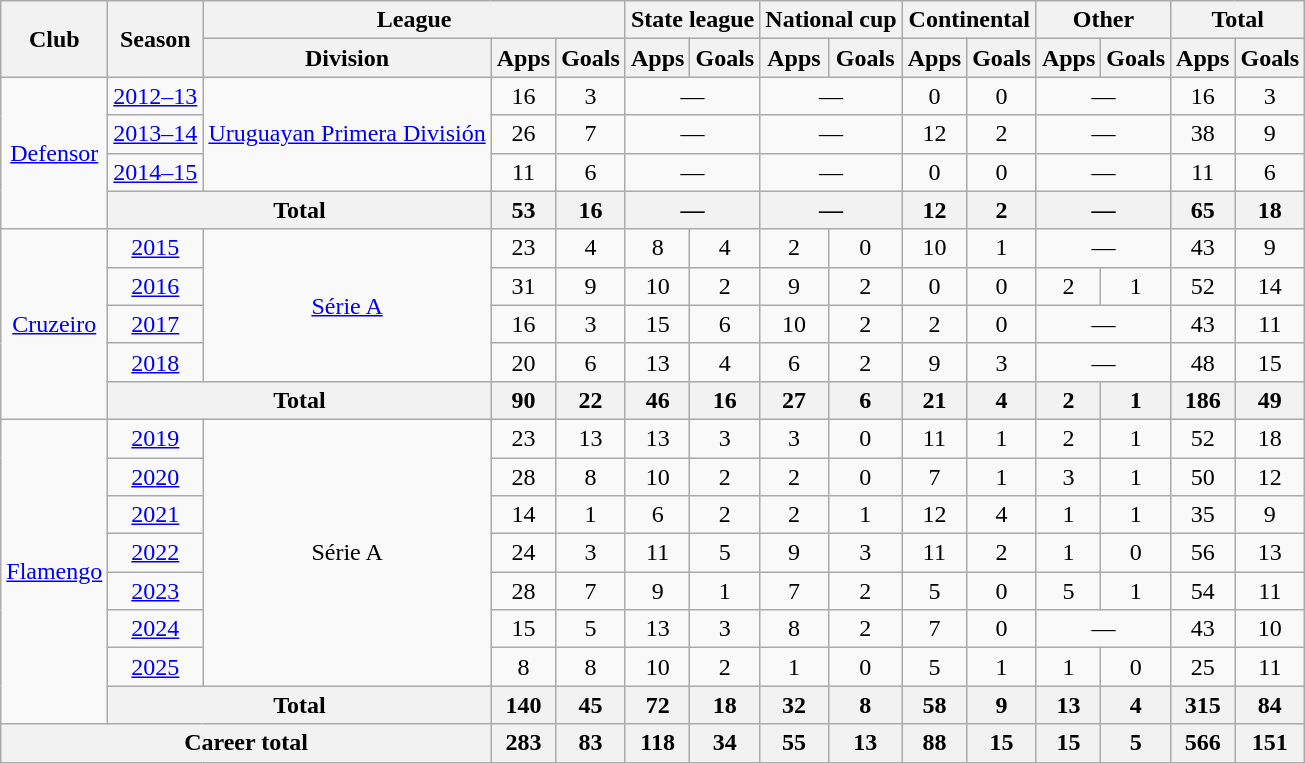<table class="wikitable" style="text-align:center">
<tr>
<th rowspan="2">Club</th>
<th rowspan="2">Season</th>
<th colspan="3">League</th>
<th colspan="2">State league</th>
<th colspan="2">National cup</th>
<th colspan="2">Continental</th>
<th colspan="2">Other</th>
<th colspan="2">Total</th>
</tr>
<tr>
<th>Division</th>
<th>Apps</th>
<th>Goals</th>
<th>Apps</th>
<th>Goals</th>
<th>Apps</th>
<th>Goals</th>
<th>Apps</th>
<th>Goals</th>
<th>Apps</th>
<th>Goals</th>
<th>Apps</th>
<th>Goals</th>
</tr>
<tr>
<td rowspan="4"><a href='#'>Defensor</a></td>
<td><a href='#'>2012–13</a></td>
<td rowspan="3" valign="center"><a href='#'>Uruguayan Primera División</a></td>
<td>16</td>
<td>3</td>
<td colspan="2">—</td>
<td colspan="2">—</td>
<td>0</td>
<td>0</td>
<td colspan="2">—</td>
<td>16</td>
<td>3</td>
</tr>
<tr>
<td><a href='#'>2013–14</a></td>
<td>26</td>
<td>7</td>
<td colspan="2">—</td>
<td colspan="2">—</td>
<td>12</td>
<td>2</td>
<td colspan="2">—</td>
<td>38</td>
<td>9</td>
</tr>
<tr>
<td><a href='#'>2014–15</a></td>
<td>11</td>
<td>6</td>
<td colspan="2">—</td>
<td colspan="2">—</td>
<td>0</td>
<td>0</td>
<td colspan="2">—</td>
<td>11</td>
<td>6</td>
</tr>
<tr>
<th colspan="2">Total</th>
<th>53</th>
<th>16</th>
<th colspan="2">—</th>
<th colspan="2">—</th>
<th>12</th>
<th>2</th>
<th colspan="2">—</th>
<th>65</th>
<th>18</th>
</tr>
<tr>
<td rowspan="5"><a href='#'>Cruzeiro</a></td>
<td><a href='#'>2015</a></td>
<td rowspan="4" valign="center"><a href='#'>Série A</a></td>
<td>23</td>
<td>4</td>
<td>8</td>
<td>4</td>
<td>2</td>
<td>0</td>
<td>10</td>
<td>1</td>
<td colspan="2">—</td>
<td>43</td>
<td>9</td>
</tr>
<tr>
<td><a href='#'>2016</a></td>
<td>31</td>
<td>9</td>
<td>10</td>
<td>2</td>
<td>9</td>
<td>2</td>
<td>0</td>
<td>0</td>
<td>2</td>
<td>1</td>
<td>52</td>
<td>14</td>
</tr>
<tr>
<td><a href='#'>2017</a></td>
<td>16</td>
<td>3</td>
<td>15</td>
<td>6</td>
<td>10</td>
<td>2</td>
<td>2</td>
<td>0</td>
<td colspan="2">—</td>
<td>43</td>
<td>11</td>
</tr>
<tr>
<td><a href='#'>2018</a></td>
<td>20</td>
<td>6</td>
<td>13</td>
<td>4</td>
<td>6</td>
<td>2</td>
<td>9</td>
<td>3</td>
<td colspan="2">—</td>
<td>48</td>
<td>15</td>
</tr>
<tr>
<th colspan="2">Total</th>
<th>90</th>
<th>22</th>
<th>46</th>
<th>16</th>
<th>27</th>
<th>6</th>
<th>21</th>
<th>4</th>
<th>2</th>
<th>1</th>
<th>186</th>
<th>49</th>
</tr>
<tr>
<td rowspan="8"><a href='#'>Flamengo</a></td>
<td><a href='#'>2019</a></td>
<td rowspan="7" valign="center">Série A</td>
<td>23</td>
<td>13</td>
<td>13</td>
<td>3</td>
<td>3</td>
<td>0</td>
<td>11</td>
<td>1</td>
<td>2</td>
<td>1</td>
<td>52</td>
<td>18</td>
</tr>
<tr>
<td><a href='#'>2020</a></td>
<td>28</td>
<td>8</td>
<td>10</td>
<td>2</td>
<td>2</td>
<td>0</td>
<td>7</td>
<td>1</td>
<td>3</td>
<td>1</td>
<td>50</td>
<td>12</td>
</tr>
<tr>
<td><a href='#'>2021</a></td>
<td>14</td>
<td>1</td>
<td>6</td>
<td>2</td>
<td>2</td>
<td>1</td>
<td>12</td>
<td>4</td>
<td>1</td>
<td>1</td>
<td>35</td>
<td>9</td>
</tr>
<tr>
<td><a href='#'>2022</a></td>
<td>24</td>
<td>3</td>
<td>11</td>
<td>5</td>
<td>9</td>
<td>3</td>
<td>11</td>
<td>2</td>
<td>1</td>
<td>0</td>
<td>56</td>
<td>13</td>
</tr>
<tr>
<td><a href='#'>2023</a></td>
<td>28</td>
<td>7</td>
<td>9</td>
<td>1</td>
<td>7</td>
<td>2</td>
<td>5</td>
<td>0</td>
<td>5</td>
<td>1</td>
<td>54</td>
<td>11</td>
</tr>
<tr>
<td><a href='#'>2024</a></td>
<td>15</td>
<td>5</td>
<td>13</td>
<td>3</td>
<td>8</td>
<td>2</td>
<td>7</td>
<td>0</td>
<td colspan="2">—</td>
<td>43</td>
<td>10</td>
</tr>
<tr>
<td><a href='#'>2025</a></td>
<td>8</td>
<td>8</td>
<td>10</td>
<td>2</td>
<td>1</td>
<td>0</td>
<td>5</td>
<td>1</td>
<td>1</td>
<td>0</td>
<td>25</td>
<td>11</td>
</tr>
<tr>
<th colspan="2">Total</th>
<th>140</th>
<th>45</th>
<th>72</th>
<th>18</th>
<th>32</th>
<th>8</th>
<th>58</th>
<th>9</th>
<th>13</th>
<th>4</th>
<th>315</th>
<th>84</th>
</tr>
<tr>
<th colspan="3">Career total</th>
<th>283</th>
<th>83</th>
<th>118</th>
<th>34</th>
<th>55</th>
<th>13</th>
<th>88</th>
<th>15</th>
<th>15</th>
<th>5</th>
<th>566</th>
<th>151</th>
</tr>
</table>
